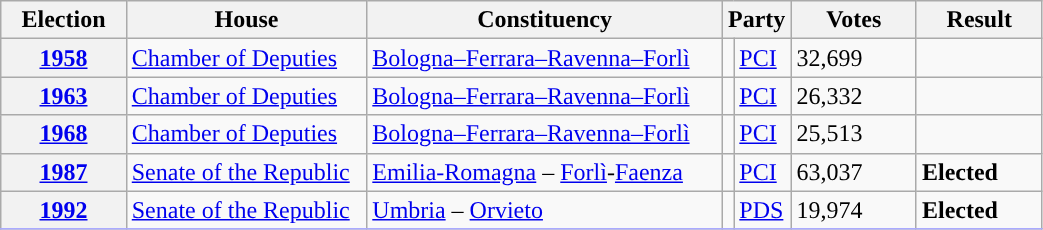<table class=wikitable style="width:55%; border:1px #AAAAFF solid">
<tr>
<th width=12%>Election</th>
<th width=23%>House</th>
<th width=34%>Constituency</th>
<th width=5% colspan="2">Party</th>
<th width=12%>Votes</th>
<th width=12%>Result</th>
</tr>
<tr>
<th><a href='#'>1958</a></th>
<td><a href='#'>Chamber of Deputies</a></td>
<td><a href='#'>Bologna–Ferrara–Ravenna–Forlì</a></td>
<td></td>
<td><a href='#'>PCI</a></td>
<td>32,699</td>
<td></td>
</tr>
<tr>
<th><a href='#'>1963</a></th>
<td><a href='#'>Chamber of Deputies</a></td>
<td><a href='#'>Bologna–Ferrara–Ravenna–Forlì</a></td>
<td></td>
<td><a href='#'>PCI</a></td>
<td>26,332</td>
<td></td>
</tr>
<tr>
<th><a href='#'>1968</a></th>
<td><a href='#'>Chamber of Deputies</a></td>
<td><a href='#'>Bologna–Ferrara–Ravenna–Forlì</a></td>
<td></td>
<td><a href='#'>PCI</a></td>
<td>25,513</td>
<td></td>
</tr>
<tr>
<th><a href='#'>1987</a></th>
<td><a href='#'>Senate of the Republic</a></td>
<td><a href='#'>Emilia-Romagna</a> – <a href='#'>Forlì</a>-<a href='#'>Faenza</a></td>
<td></td>
<td><a href='#'>PCI</a></td>
<td>63,037</td>
<td> <strong>Elected</strong></td>
</tr>
<tr>
<th><a href='#'>1992</a></th>
<td><a href='#'>Senate of the Republic</a></td>
<td><a href='#'>Umbria</a> – <a href='#'>Orvieto</a></td>
<td></td>
<td><a href='#'>PDS</a></td>
<td>19,974</td>
<td> <strong>Elected</strong></td>
</tr>
<tr>
</tr>
</table>
